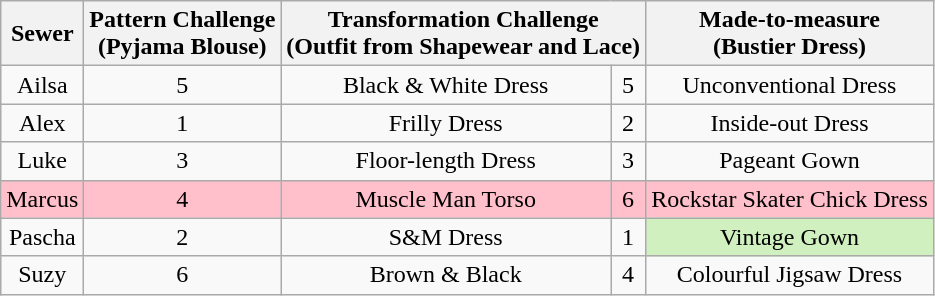<table class="wikitable" style="text-align:center;">
<tr>
<th>Sewer</th>
<th>Pattern Challenge<br>(Pyjama Blouse)</th>
<th colspan="2">Transformation Challenge<br>(Outfit from Shapewear and Lace)</th>
<th>Made-to-measure<br>(Bustier Dress)</th>
</tr>
<tr>
<td>Ailsa</td>
<td>5</td>
<td>Black & White Dress</td>
<td>5</td>
<td>Unconventional Dress</td>
</tr>
<tr>
<td>Alex</td>
<td>1</td>
<td>Frilly Dress</td>
<td>2</td>
<td>Inside-out Dress</td>
</tr>
<tr>
<td>Luke</td>
<td>3</td>
<td>Floor-length Dress</td>
<td>3</td>
<td>Pageant Gown</td>
</tr>
<tr style="background:pink">
<td>Marcus</td>
<td>4</td>
<td>Muscle Man Torso</td>
<td>6</td>
<td>Rockstar Skater Chick Dress</td>
</tr>
<tr>
<td>Pascha</td>
<td>2</td>
<td>S&M Dress</td>
<td>1</td>
<td style="background:#d0f0c0">Vintage Gown</td>
</tr>
<tr>
<td>Suzy</td>
<td>6</td>
<td>Brown & Black</td>
<td>4</td>
<td>Colourful Jigsaw Dress</td>
</tr>
</table>
